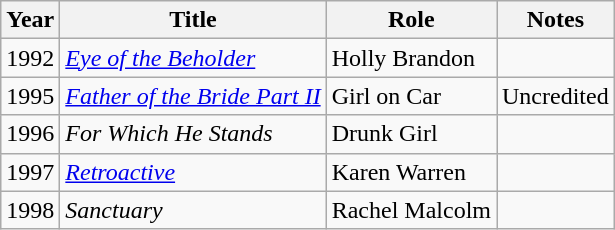<table class="wikitable sortable">
<tr>
<th>Year</th>
<th>Title</th>
<th>Role</th>
<th>Notes</th>
</tr>
<tr>
<td>1992</td>
<td><a href='#'><em>Eye of the Beholder</em></a></td>
<td>Holly Brandon</td>
<td></td>
</tr>
<tr>
<td>1995</td>
<td><em><a href='#'>Father of the Bride Part II</a></em></td>
<td>Girl on Car</td>
<td>Uncredited</td>
</tr>
<tr>
<td>1996</td>
<td><em>For Which He Stands</em></td>
<td>Drunk Girl</td>
<td></td>
</tr>
<tr>
<td>1997</td>
<td><a href='#'><em>Retroactive</em></a></td>
<td>Karen Warren</td>
<td></td>
</tr>
<tr>
<td>1998</td>
<td><em>Sanctuary</em></td>
<td>Rachel Malcolm</td>
<td></td>
</tr>
</table>
